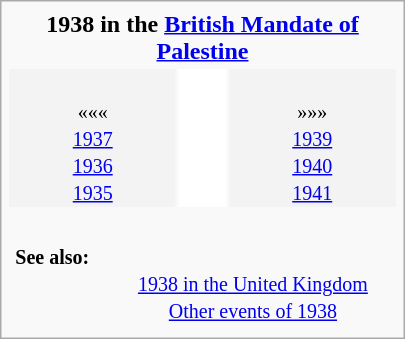<table class="infobox" style="text-align: center; width: 270px">
<tr>
<td align="center" colspan="3"><strong>1938 in the <a href='#'>British Mandate of Palestine</a></strong></td>
</tr>
<tr>
<td style="background-color: #f3f3f3"><br><small>«««<br><a href='#'>1937</a><br><a href='#'>1936</a><br><a href='#'>1935</a></small></td>
<td style="background: white" align="center"><br><table style="background: inherit">
<tr valign="top">
<td align="center"><br><div><br></div></td>
</tr>
</table>
</td>
<td style="background-color: #f3f3f3"><br><small>»»»<br><a href='#'>1939</a><br><a href='#'>1940</a><br><a href='#'>1941</a></small></td>
</tr>
<tr valign="top">
<td colspan="3"><br><table style="width: 100%; border-width: 0; margin: 0; padding: 0; border-collapse: yes">
<tr valign="top">
<th style="text-align: left"><small><strong>See also:</strong></small></th>
<td></td>
<td><br><small><a href='#'>1938 in the United Kingdom</a><br><a href='#'>Other events of 1938</a></small></td>
</tr>
</table>
</td>
</tr>
</table>
